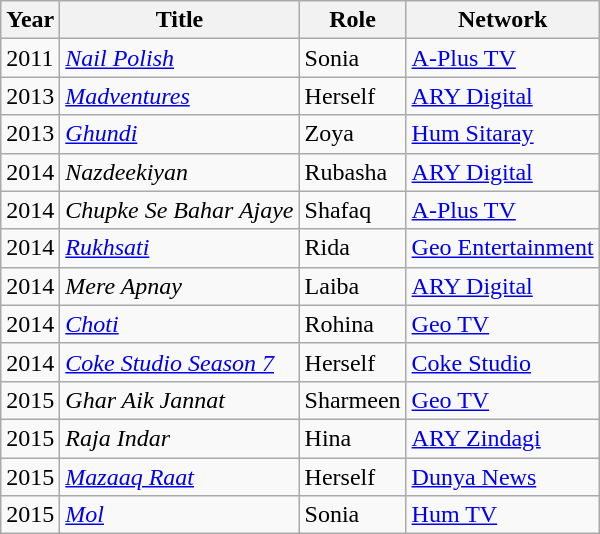<table class="wikitable sortable plainrowheaders">
<tr style="text-align:center;">
<th scope="col">Year</th>
<th scope="col">Title</th>
<th scope="col">Role</th>
<th scope="col">Network</th>
</tr>
<tr>
<td>2011</td>
<td><em><a href='#'>Nail Polish</a></em></td>
<td>Sonia</td>
<td><a href='#'>A-Plus TV</a></td>
</tr>
<tr>
<td>2013</td>
<td><em><a href='#'>Madventures</a></em></td>
<td>Herself</td>
<td><a href='#'>ARY Digital</a></td>
</tr>
<tr>
<td>2013</td>
<td><em><a href='#'>Ghundi</a></em></td>
<td>Zoya</td>
<td><a href='#'>Hum Sitaray</a></td>
</tr>
<tr>
<td>2014</td>
<td><em>Nazdeekiyan</em></td>
<td>Rubasha</td>
<td><a href='#'>ARY Digital</a></td>
</tr>
<tr>
<td>2014</td>
<td><em>Chupke Se Bahar Ajaye</em></td>
<td>Shafaq</td>
<td><a href='#'>A-Plus TV</a></td>
</tr>
<tr>
<td>2014</td>
<td><em><a href='#'>Rukhsati</a></em></td>
<td>Rida</td>
<td><a href='#'>Geo Entertainment</a></td>
</tr>
<tr>
<td>2014</td>
<td><em>Mere Apnay</em></td>
<td>Laiba</td>
<td><a href='#'>ARY Digital</a></td>
</tr>
<tr>
<td>2014</td>
<td><em><a href='#'>Choti</a></em></td>
<td>Rohina</td>
<td><a href='#'>Geo TV</a></td>
</tr>
<tr>
<td>2014</td>
<td><em><a href='#'>Coke Studio Season 7</a></em></td>
<td>Herself</td>
<td><a href='#'>Coke Studio</a></td>
</tr>
<tr>
<td>2015</td>
<td><em>Ghar Aik Jannat</em></td>
<td>Sharmeen</td>
<td><a href='#'>Geo TV</a></td>
</tr>
<tr>
<td>2015</td>
<td><em>Raja Indar</em></td>
<td>Hina</td>
<td><a href='#'>ARY Zindagi</a></td>
</tr>
<tr>
<td>2015</td>
<td><em><a href='#'>Mazaaq Raat</a></em></td>
<td>Herself</td>
<td><a href='#'>Dunya News</a></td>
</tr>
<tr>
<td>2015</td>
<td><em><a href='#'>Mol</a></em></td>
<td>Sonia</td>
<td><a href='#'>Hum TV</a></td>
</tr>
</table>
